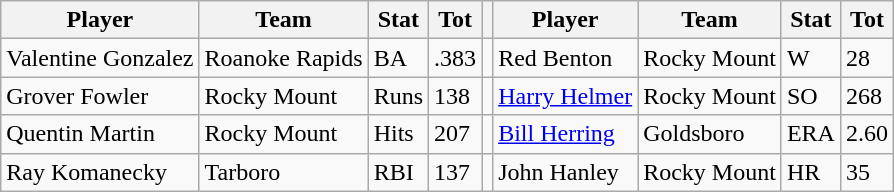<table class="wikitable">
<tr>
<th>Player</th>
<th>Team</th>
<th>Stat</th>
<th>Tot</th>
<th></th>
<th>Player</th>
<th>Team</th>
<th>Stat</th>
<th>Tot</th>
</tr>
<tr>
<td>Valentine Gonzalez</td>
<td>Roanoke Rapids</td>
<td>BA</td>
<td>.383</td>
<td></td>
<td>Red Benton</td>
<td>Rocky Mount</td>
<td>W</td>
<td>28</td>
</tr>
<tr>
<td>Grover Fowler</td>
<td>Rocky Mount</td>
<td>Runs</td>
<td>138</td>
<td></td>
<td><a href='#'>Harry Helmer</a></td>
<td>Rocky Mount</td>
<td>SO</td>
<td>268</td>
</tr>
<tr>
<td>Quentin Martin</td>
<td>Rocky Mount</td>
<td>Hits</td>
<td>207</td>
<td></td>
<td><a href='#'>Bill Herring</a></td>
<td>Goldsboro</td>
<td>ERA</td>
<td>2.60</td>
</tr>
<tr>
<td>Ray Komanecky</td>
<td>Tarboro</td>
<td>RBI</td>
<td>137</td>
<td></td>
<td>John Hanley</td>
<td>Rocky Mount</td>
<td>HR</td>
<td>35</td>
</tr>
</table>
